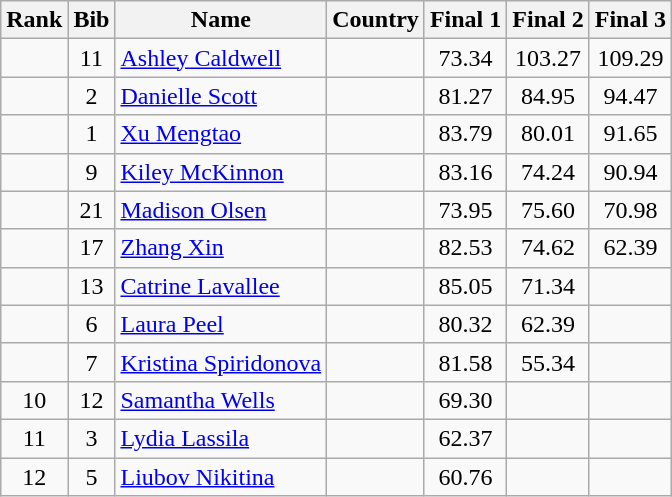<table class="wikitable sortable" style="text-align:center">
<tr>
<th>Rank</th>
<th>Bib</th>
<th>Name</th>
<th>Country</th>
<th>Final 1</th>
<th>Final 2</th>
<th>Final 3</th>
</tr>
<tr>
<td></td>
<td>11</td>
<td align=left><a href='#'>Ashley Caldwell</a></td>
<td align=left></td>
<td>73.34</td>
<td>103.27</td>
<td>109.29</td>
</tr>
<tr>
<td></td>
<td>2</td>
<td align=left><a href='#'>Danielle Scott</a></td>
<td align=left></td>
<td>81.27</td>
<td>84.95</td>
<td>94.47</td>
</tr>
<tr>
<td></td>
<td>1</td>
<td align=left><a href='#'>Xu Mengtao</a></td>
<td align=left></td>
<td>83.79</td>
<td>80.01</td>
<td>91.65</td>
</tr>
<tr>
<td></td>
<td>9</td>
<td align=left><a href='#'>Kiley McKinnon</a></td>
<td align=left></td>
<td>83.16</td>
<td>74.24</td>
<td>90.94</td>
</tr>
<tr>
<td></td>
<td>21</td>
<td align=left><a href='#'>Madison Olsen</a></td>
<td align=left></td>
<td>73.95</td>
<td>75.60</td>
<td>70.98</td>
</tr>
<tr>
<td></td>
<td>17</td>
<td align=left><a href='#'>Zhang Xin</a></td>
<td align=left></td>
<td>82.53</td>
<td>74.62</td>
<td>62.39</td>
</tr>
<tr>
<td></td>
<td>13</td>
<td align=left><a href='#'>Catrine Lavallee</a></td>
<td align=left></td>
<td>85.05</td>
<td>71.34</td>
<td></td>
</tr>
<tr>
<td></td>
<td>6</td>
<td align=left><a href='#'>Laura Peel</a></td>
<td align=left></td>
<td>80.32</td>
<td>62.39</td>
<td></td>
</tr>
<tr>
<td></td>
<td>7</td>
<td align=left><a href='#'>Kristina Spiridonova</a></td>
<td align=left></td>
<td>81.58</td>
<td>55.34</td>
<td></td>
</tr>
<tr>
<td>10</td>
<td>12</td>
<td align=left><a href='#'>Samantha Wells</a></td>
<td align=left></td>
<td>69.30</td>
<td></td>
<td></td>
</tr>
<tr>
<td>11</td>
<td>3</td>
<td align=left><a href='#'>Lydia Lassila</a></td>
<td align=left></td>
<td>62.37</td>
<td></td>
<td></td>
</tr>
<tr>
<td>12</td>
<td>5</td>
<td align=left><a href='#'>Liubov Nikitina</a></td>
<td align=left></td>
<td>60.76</td>
<td></td>
<td></td>
</tr>
</table>
